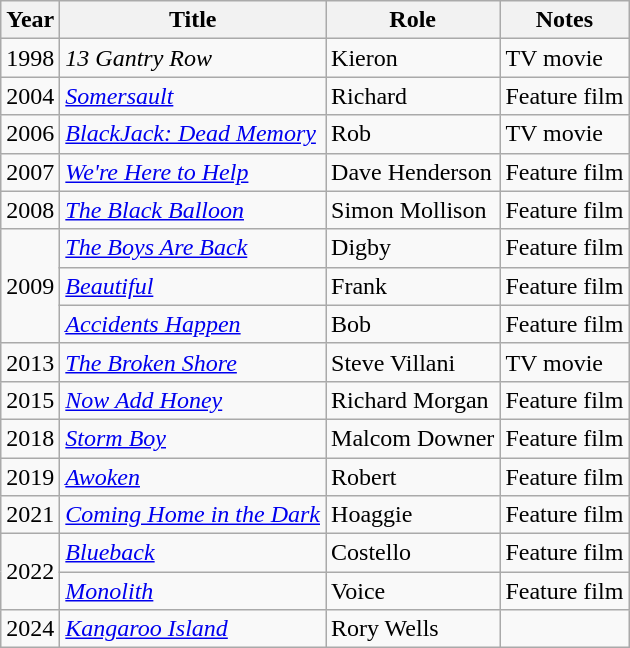<table class="wikitable sortable">
<tr>
<th>Year</th>
<th>Title</th>
<th>Role</th>
<th class="unsortable">Notes</th>
</tr>
<tr>
<td>1998</td>
<td><em>13 Gantry Row</em></td>
<td>Kieron</td>
<td>TV movie</td>
</tr>
<tr>
<td>2004</td>
<td><em><a href='#'>Somersault</a></em></td>
<td>Richard</td>
<td>Feature film</td>
</tr>
<tr>
<td>2006</td>
<td><em><a href='#'>BlackJack: Dead Memory</a></em></td>
<td>Rob</td>
<td>TV movie</td>
</tr>
<tr>
<td>2007</td>
<td><em><a href='#'>We're Here to Help</a></em></td>
<td>Dave Henderson</td>
<td>Feature film</td>
</tr>
<tr>
<td>2008</td>
<td><em><a href='#'>The Black Balloon</a></em></td>
<td>Simon Mollison</td>
<td>Feature film</td>
</tr>
<tr>
<td rowspan="3">2009</td>
<td><em><a href='#'>The Boys Are Back</a></em></td>
<td>Digby</td>
<td>Feature film</td>
</tr>
<tr>
<td><em><a href='#'>Beautiful</a></em></td>
<td>Frank</td>
<td>Feature film</td>
</tr>
<tr>
<td><em><a href='#'>Accidents Happen</a></em></td>
<td>Bob</td>
<td>Feature film</td>
</tr>
<tr>
<td>2013</td>
<td><em><a href='#'>The Broken Shore</a></em></td>
<td>Steve Villani</td>
<td>TV movie</td>
</tr>
<tr>
<td>2015</td>
<td><em><a href='#'>Now Add Honey</a></em></td>
<td>Richard Morgan</td>
<td>Feature film</td>
</tr>
<tr>
<td>2018</td>
<td><em><a href='#'>Storm Boy</a></em></td>
<td>Malcom Downer</td>
<td>Feature film</td>
</tr>
<tr>
<td>2019</td>
<td><em><a href='#'>Awoken</a></em></td>
<td>Robert</td>
<td>Feature film</td>
</tr>
<tr>
<td>2021</td>
<td><em><a href='#'>Coming Home in the Dark</a></em></td>
<td>Hoaggie</td>
<td>Feature film</td>
</tr>
<tr>
<td rowspan="2">2022</td>
<td><em><a href='#'>Blueback</a></em></td>
<td>Costello</td>
<td>Feature film</td>
</tr>
<tr>
<td><em><a href='#'>Monolith</a></em></td>
<td>Voice</td>
<td>Feature film</td>
</tr>
<tr>
<td>2024</td>
<td><em><a href='#'>Kangaroo Island</a></em></td>
<td>Rory Wells</td>
<td></td>
</tr>
</table>
